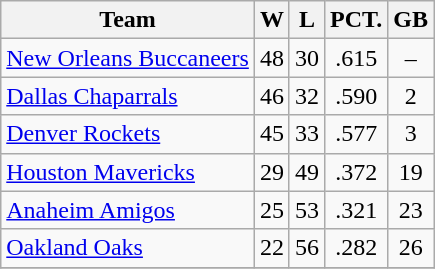<table class="wikitable" style="text-align: center;">
<tr>
<th>Team</th>
<th>W</th>
<th>L</th>
<th>PCT.</th>
<th>GB</th>
</tr>
<tr>
<td align="left"><a href='#'>New Orleans Buccaneers</a></td>
<td>48</td>
<td>30</td>
<td>.615</td>
<td>–</td>
</tr>
<tr>
<td align="left"><a href='#'>Dallas Chaparrals</a></td>
<td>46</td>
<td>32</td>
<td>.590</td>
<td>2</td>
</tr>
<tr>
<td align="left"><a href='#'>Denver Rockets</a></td>
<td>45</td>
<td>33</td>
<td>.577</td>
<td>3</td>
</tr>
<tr>
<td align="left"><a href='#'>Houston Mavericks</a></td>
<td>29</td>
<td>49</td>
<td>.372</td>
<td>19</td>
</tr>
<tr>
<td align="left"><a href='#'>Anaheim Amigos</a></td>
<td>25</td>
<td>53</td>
<td>.321</td>
<td>23</td>
</tr>
<tr>
<td align="left"><a href='#'>Oakland Oaks</a></td>
<td>22</td>
<td>56</td>
<td>.282</td>
<td>26</td>
</tr>
<tr>
</tr>
</table>
